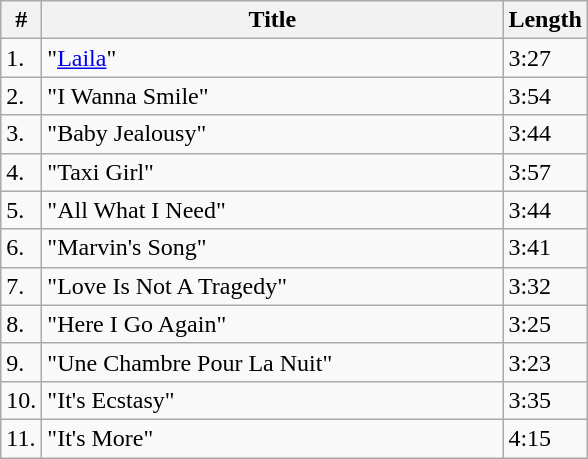<table class="wikitable">
<tr>
<th>#</th>
<th width="300">Title</th>
<th>Length</th>
</tr>
<tr>
<td>1.</td>
<td>"<a href='#'>Laila</a>"</td>
<td>3:27</td>
</tr>
<tr>
<td>2.</td>
<td>"I Wanna Smile"</td>
<td>3:54</td>
</tr>
<tr>
<td>3.</td>
<td>"Baby Jealousy"</td>
<td>3:44</td>
</tr>
<tr>
<td>4.</td>
<td>"Taxi Girl"</td>
<td>3:57</td>
</tr>
<tr>
<td>5.</td>
<td>"All What I Need"</td>
<td>3:44</td>
</tr>
<tr>
<td>6.</td>
<td>"Marvin's Song"</td>
<td>3:41</td>
</tr>
<tr>
<td>7.</td>
<td>"Love Is Not A Tragedy"</td>
<td>3:32</td>
</tr>
<tr>
<td>8.</td>
<td>"Here I Go Again"</td>
<td>3:25</td>
</tr>
<tr>
<td>9.</td>
<td>"Une Chambre Pour La Nuit"</td>
<td>3:23</td>
</tr>
<tr>
<td>10.</td>
<td>"It's Ecstasy"</td>
<td>3:35</td>
</tr>
<tr>
<td>11.</td>
<td>"It's More"</td>
<td>4:15</td>
</tr>
</table>
